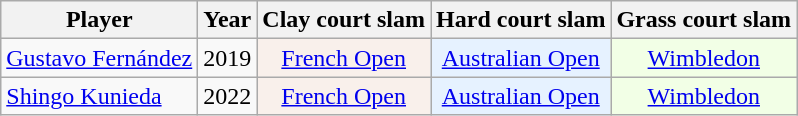<table class="wikitable sortable" style="text-align:center;">
<tr>
<th>Player</th>
<th>Year</th>
<th>Clay court slam</th>
<th>Hard court slam</th>
<th>Grass court slam</th>
</tr>
<tr>
<td align="left"> <a href='#'>Gustavo Fernández</a></td>
<td>2019</td>
<td style="background: #f9f0eb;"><a href='#'>French Open</a></td>
<td style="background: #e6f2ff;"><a href='#'>Australian Open</a></td>
<td style="background: #f2ffe6;"><a href='#'>Wimbledon</a></td>
</tr>
<tr>
<td align="left"> <a href='#'>Shingo Kunieda</a></td>
<td>2022</td>
<td style="background: #f9f0eb;"><a href='#'>French Open</a></td>
<td style="background: #e6f2ff;"><a href='#'>Australian Open</a></td>
<td style="background: #f2ffe6;"><a href='#'>Wimbledon</a></td>
</tr>
</table>
